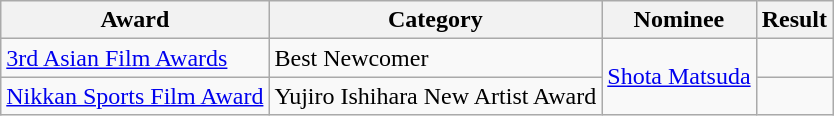<table class="wikitable">
<tr>
<th>Award</th>
<th>Category</th>
<th>Nominee</th>
<th>Result</th>
</tr>
<tr>
<td><a href='#'>3rd Asian Film Awards</a></td>
<td>Best Newcomer</td>
<td rowspan="2"><a href='#'>Shota Matsuda</a></td>
<td></td>
</tr>
<tr>
<td><a href='#'>Nikkan Sports Film Award</a></td>
<td>Yujiro Ishihara New Artist Award</td>
<td></td>
</tr>
</table>
